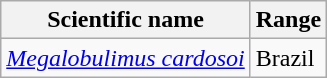<table class="wikitable sortable">
<tr>
<th>Scientific name</th>
<th>Range</th>
</tr>
<tr>
<td><em><a href='#'>Megalobulimus cardosoi</a></em></td>
<td>Brazil</td>
</tr>
</table>
